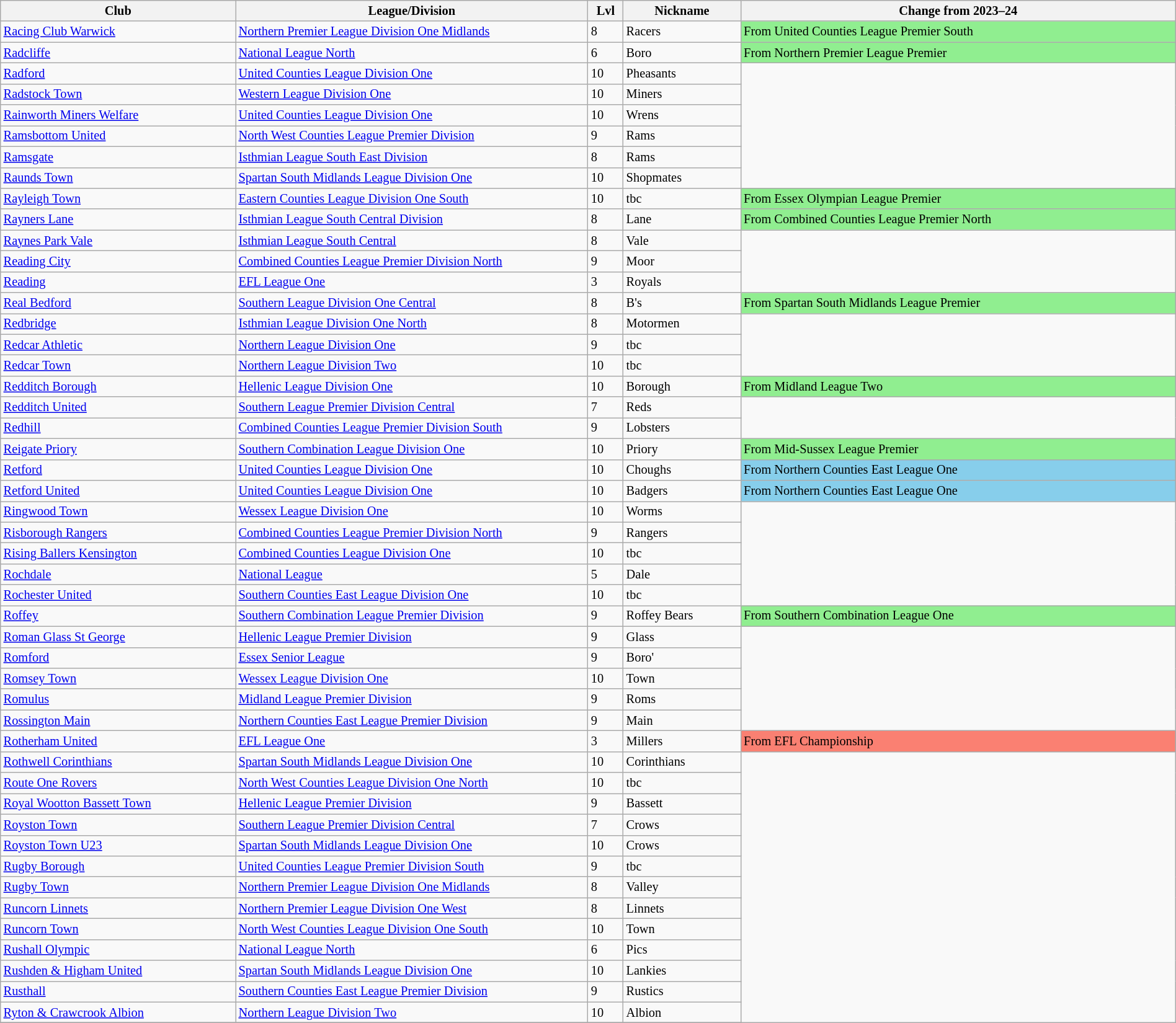<table class="wikitable sortable" width=100% style="font-size:85%">
<tr>
<th width=20%>Club</th>
<th width=30%>League/Division</th>
<th width=3%>Lvl</th>
<th width=10%>Nickname</th>
<th width=37%>Change from 2023–24</th>
</tr>
<tr>
<td><a href='#'>Racing Club Warwick</a></td>
<td><a href='#'>Northern Premier League Division One Midlands</a></td>
<td>8</td>
<td>Racers</td>
<td style="background:lightgreen">From United Counties League Premier South</td>
</tr>
<tr>
<td><a href='#'>Radcliffe</a></td>
<td><a href='#'>National League North</a></td>
<td>6</td>
<td>Boro</td>
<td style="background:lightgreen">From Northern Premier League Premier</td>
</tr>
<tr>
<td><a href='#'>Radford</a></td>
<td><a href='#'>United Counties League Division One</a></td>
<td>10</td>
<td>Pheasants</td>
</tr>
<tr>
<td><a href='#'>Radstock Town</a></td>
<td><a href='#'>Western League Division One</a></td>
<td>10</td>
<td>Miners</td>
</tr>
<tr>
<td><a href='#'>Rainworth Miners Welfare</a></td>
<td><a href='#'>United Counties League Division One</a></td>
<td>10</td>
<td>Wrens</td>
</tr>
<tr>
<td><a href='#'>Ramsbottom United</a></td>
<td><a href='#'>North West Counties League Premier Division</a></td>
<td>9</td>
<td>Rams</td>
</tr>
<tr>
<td><a href='#'>Ramsgate</a></td>
<td><a href='#'>Isthmian League South East Division</a></td>
<td>8</td>
<td>Rams</td>
</tr>
<tr>
<td><a href='#'>Raunds Town</a></td>
<td><a href='#'>Spartan South Midlands League Division One</a></td>
<td>10</td>
<td>Shopmates</td>
</tr>
<tr>
<td><a href='#'>Rayleigh Town</a></td>
<td><a href='#'>Eastern Counties League Division One South</a></td>
<td>10</td>
<td>tbc</td>
<td style="background:lightgreen">From Essex Olympian League Premier</td>
</tr>
<tr>
<td><a href='#'>Rayners Lane</a></td>
<td><a href='#'>Isthmian League South Central Division</a></td>
<td>8</td>
<td>Lane</td>
<td style="background:lightgreen">From Combined Counties League Premier North</td>
</tr>
<tr>
<td><a href='#'>Raynes Park Vale</a></td>
<td><a href='#'>Isthmian League South Central</a></td>
<td>8</td>
<td>Vale</td>
</tr>
<tr>
<td><a href='#'>Reading City</a></td>
<td><a href='#'>Combined Counties League Premier Division North</a></td>
<td>9</td>
<td>Moor</td>
</tr>
<tr>
<td><a href='#'>Reading</a></td>
<td><a href='#'>EFL League One</a></td>
<td>3</td>
<td>Royals</td>
</tr>
<tr>
<td><a href='#'>Real Bedford</a></td>
<td><a href='#'>Southern League Division One Central</a></td>
<td>8</td>
<td>B's</td>
<td style="background:lightgreen">From Spartan South Midlands League Premier</td>
</tr>
<tr>
<td><a href='#'>Redbridge</a></td>
<td><a href='#'>Isthmian League Division One North</a></td>
<td>8</td>
<td>Motormen</td>
</tr>
<tr>
<td><a href='#'>Redcar Athletic</a></td>
<td><a href='#'>Northern League Division One</a></td>
<td>9</td>
<td>tbc</td>
</tr>
<tr>
<td><a href='#'>Redcar Town</a></td>
<td><a href='#'>Northern League Division Two</a></td>
<td>10</td>
<td>tbc</td>
</tr>
<tr>
<td><a href='#'>Redditch Borough</a></td>
<td><a href='#'>Hellenic League Division One</a></td>
<td>10</td>
<td>Borough</td>
<td style="background:lightgreen">From Midland League Two</td>
</tr>
<tr>
<td><a href='#'>Redditch United</a></td>
<td><a href='#'>Southern League Premier Division Central</a></td>
<td>7</td>
<td>Reds</td>
</tr>
<tr>
<td><a href='#'>Redhill</a></td>
<td><a href='#'>Combined Counties League Premier Division South</a></td>
<td>9</td>
<td>Lobsters</td>
</tr>
<tr>
<td><a href='#'>Reigate Priory</a></td>
<td><a href='#'>Southern Combination League Division One</a></td>
<td>10</td>
<td>Priory</td>
<td style="background:lightgreen">From Mid-Sussex League Premier</td>
</tr>
<tr>
<td><a href='#'>Retford</a></td>
<td><a href='#'>United Counties League Division One</a></td>
<td>10</td>
<td>Choughs</td>
<td style="background:skyblue">From Northern Counties East League One</td>
</tr>
<tr>
<td><a href='#'>Retford United</a></td>
<td><a href='#'>United Counties League Division One</a></td>
<td>10</td>
<td>Badgers</td>
<td style="background:skyblue">From Northern Counties East League One</td>
</tr>
<tr>
<td><a href='#'>Ringwood Town</a></td>
<td><a href='#'>Wessex League Division One</a></td>
<td>10</td>
<td>Worms</td>
</tr>
<tr>
<td><a href='#'>Risborough Rangers</a></td>
<td><a href='#'>Combined Counties League Premier Division North</a></td>
<td>9</td>
<td>Rangers</td>
</tr>
<tr>
<td><a href='#'>Rising Ballers Kensington</a></td>
<td><a href='#'>Combined Counties League Division One</a></td>
<td>10</td>
<td>tbc</td>
</tr>
<tr>
<td><a href='#'>Rochdale</a></td>
<td><a href='#'>National League</a></td>
<td>5</td>
<td>Dale</td>
</tr>
<tr>
<td><a href='#'>Rochester United</a></td>
<td><a href='#'>Southern Counties East League Division One</a></td>
<td>10</td>
<td>tbc</td>
</tr>
<tr>
<td><a href='#'>Roffey</a></td>
<td><a href='#'>Southern Combination League Premier Division</a></td>
<td>9</td>
<td>Roffey Bears</td>
<td style="background:lightgreen">From Southern Combination League One</td>
</tr>
<tr>
<td><a href='#'>Roman Glass St George</a></td>
<td><a href='#'>Hellenic League Premier Division</a></td>
<td>9</td>
<td>Glass</td>
</tr>
<tr>
<td><a href='#'>Romford</a></td>
<td><a href='#'>Essex Senior League</a></td>
<td>9</td>
<td>Boro'</td>
</tr>
<tr>
<td><a href='#'>Romsey Town</a></td>
<td><a href='#'>Wessex League Division One</a></td>
<td>10</td>
<td>Town</td>
</tr>
<tr>
<td><a href='#'>Romulus</a></td>
<td><a href='#'>Midland League Premier Division</a></td>
<td>9</td>
<td>Roms</td>
</tr>
<tr>
<td><a href='#'>Rossington Main</a></td>
<td><a href='#'>Northern Counties East League Premier Division</a></td>
<td>9</td>
<td>Main</td>
</tr>
<tr>
<td><a href='#'>Rotherham United</a></td>
<td><a href='#'>EFL League One</a></td>
<td>3</td>
<td>Millers</td>
<td style="background:salmon">From EFL Championship</td>
</tr>
<tr>
<td><a href='#'>Rothwell Corinthians</a></td>
<td><a href='#'>Spartan South Midlands League Division One</a></td>
<td>10</td>
<td>Corinthians</td>
</tr>
<tr>
<td><a href='#'>Route One Rovers</a></td>
<td><a href='#'>North West Counties League Division One North</a></td>
<td>10</td>
<td>tbc</td>
</tr>
<tr>
<td><a href='#'>Royal Wootton Bassett Town</a></td>
<td><a href='#'>Hellenic League Premier Division</a></td>
<td>9</td>
<td>Bassett</td>
</tr>
<tr>
<td><a href='#'>Royston Town</a></td>
<td><a href='#'>Southern League Premier Division Central</a></td>
<td>7</td>
<td>Crows</td>
</tr>
<tr>
<td><a href='#'>Royston Town U23</a></td>
<td><a href='#'>Spartan South Midlands League Division One</a></td>
<td>10</td>
<td>Crows</td>
</tr>
<tr>
<td><a href='#'>Rugby Borough</a></td>
<td><a href='#'>United Counties League Premier Division South</a></td>
<td>9</td>
<td>tbc</td>
</tr>
<tr>
<td><a href='#'>Rugby Town</a></td>
<td><a href='#'>Northern Premier League Division One Midlands</a></td>
<td>8</td>
<td>Valley</td>
</tr>
<tr>
<td><a href='#'>Runcorn Linnets</a></td>
<td><a href='#'>Northern Premier League Division One West</a></td>
<td>8</td>
<td>Linnets</td>
</tr>
<tr>
<td><a href='#'>Runcorn Town</a></td>
<td><a href='#'>North West Counties League Division One South</a></td>
<td>10</td>
<td>Town</td>
</tr>
<tr>
<td><a href='#'>Rushall Olympic</a></td>
<td><a href='#'>National League North</a></td>
<td>6</td>
<td>Pics</td>
</tr>
<tr>
<td><a href='#'>Rushden & Higham United</a></td>
<td><a href='#'>Spartan South Midlands League Division One</a></td>
<td>10</td>
<td>Lankies</td>
</tr>
<tr>
<td><a href='#'>Rusthall</a></td>
<td><a href='#'>Southern Counties East League Premier Division</a></td>
<td>9</td>
<td>Rustics</td>
</tr>
<tr>
<td><a href='#'>Ryton & Crawcrook Albion</a></td>
<td><a href='#'>Northern League Division Two</a></td>
<td>10</td>
<td>Albion</td>
</tr>
<tr>
</tr>
</table>
